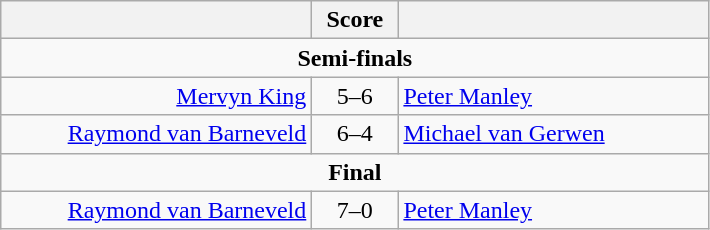<table class=wikitable style="text-align:center">
<tr>
<th width=200></th>
<th width=50>Score</th>
<th width=200></th>
</tr>
<tr align=center>
<td colspan="3"><strong>Semi-finals</strong></td>
</tr>
<tr align=left>
<td align=right><a href='#'>Mervyn King</a> </td>
<td align=center>5–6</td>
<td> <a href='#'>Peter Manley</a></td>
</tr>
<tr align=left>
<td align=right><a href='#'>Raymond van Barneveld</a> </td>
<td align=center>6–4</td>
<td> <a href='#'>Michael van Gerwen</a></td>
</tr>
<tr align=center>
<td colspan="3"><strong>Final</strong></td>
</tr>
<tr align=left>
<td align=right><a href='#'>Raymond van Barneveld</a> </td>
<td align=center>7–0</td>
<td> <a href='#'>Peter Manley</a></td>
</tr>
</table>
